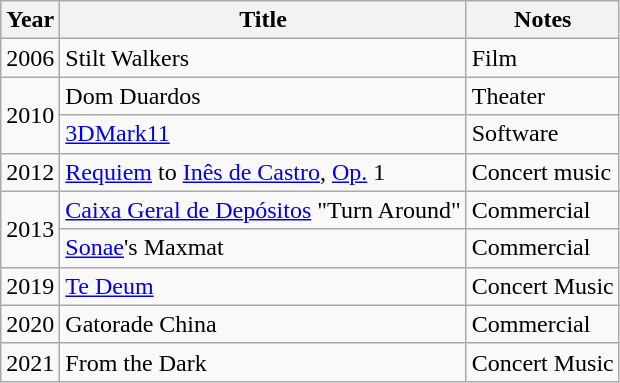<table class="wikitable">
<tr>
<th>Year</th>
<th>Title</th>
<th>Notes</th>
</tr>
<tr>
<td>2006</td>
<td>Stilt Walkers</td>
<td>Film</td>
</tr>
<tr>
<td rowspan="2">2010</td>
<td>Dom Duardos</td>
<td>Theater</td>
</tr>
<tr>
<td><a href='#'>3DMark11</a></td>
<td>Software</td>
</tr>
<tr>
<td>2012</td>
<td><a href='#'>Requiem</a> to <a href='#'>Inês de Castro</a>, <a href='#'>Op.</a> 1</td>
<td>Concert music</td>
</tr>
<tr>
<td rowspan="2">2013</td>
<td><a href='#'>Caixa Geral de Depósitos</a> "Turn Around"</td>
<td>Commercial</td>
</tr>
<tr>
<td><a href='#'>Sonae</a>'s Maxmat</td>
<td>Commercial</td>
</tr>
<tr>
<td>2019</td>
<td><a href='#'>Te Deum</a></td>
<td>Concert Music</td>
</tr>
<tr>
<td>2020</td>
<td>Gatorade China</td>
<td>Commercial</td>
</tr>
<tr>
<td>2021</td>
<td>From the Dark</td>
<td>Concert Music</td>
</tr>
</table>
